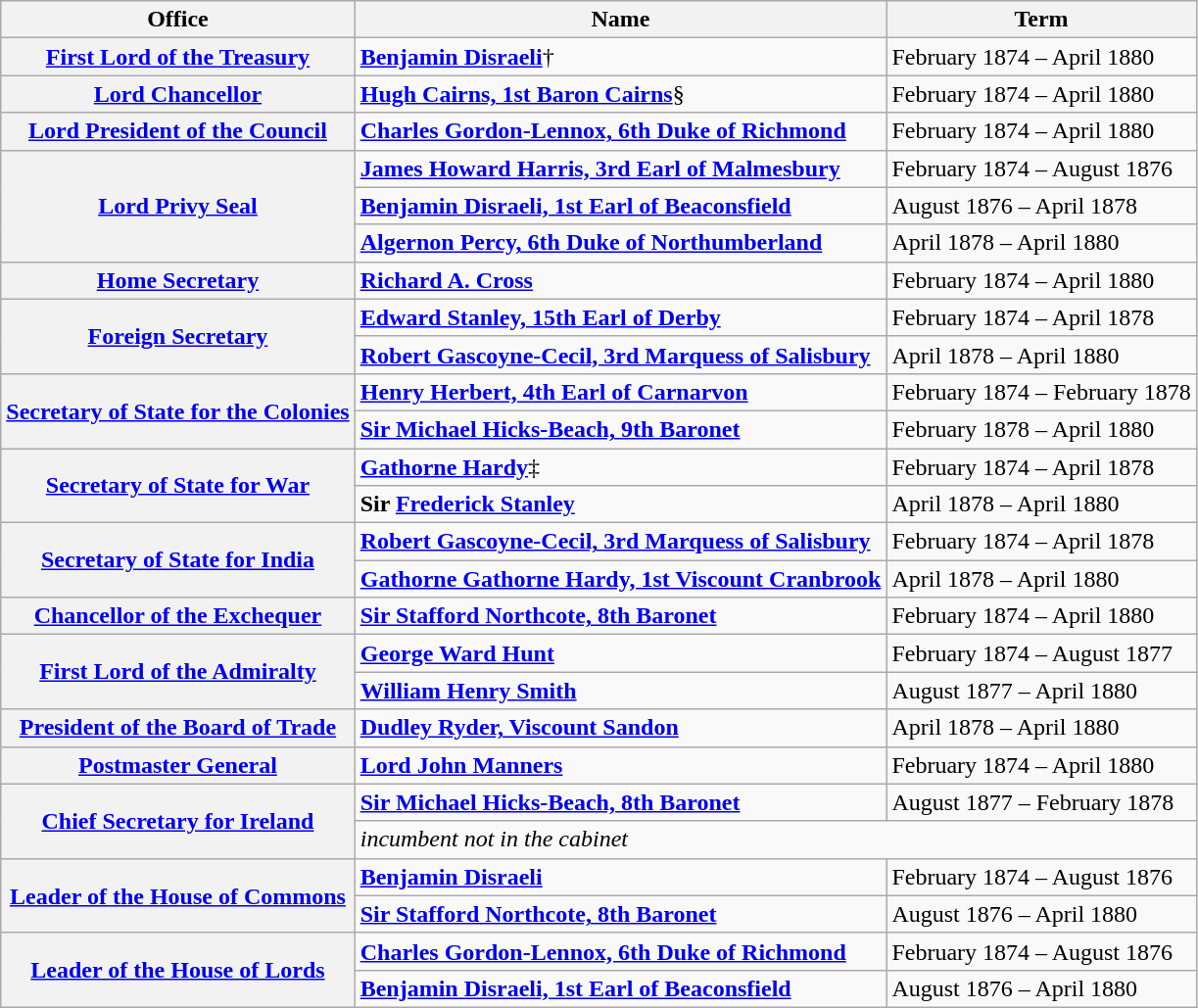<table class=wikitable>
<tr>
<th>Office</th>
<th>Name</th>
<th>Term</th>
</tr>
<tr>
<th><a href='#'>First Lord of the Treasury</a></th>
<td><strong><a href='#'>Benjamin Disraeli</a></strong>†</td>
<td>February 1874 – April 1880</td>
</tr>
<tr>
<th><a href='#'>Lord Chancellor</a></th>
<td><strong><a href='#'>Hugh Cairns, 1st Baron Cairns</a></strong>§</td>
<td>February 1874 – April 1880</td>
</tr>
<tr>
<th><a href='#'>Lord President of the Council</a></th>
<td><strong><a href='#'>Charles Gordon-Lennox, 6th Duke of Richmond</a></strong></td>
<td>February 1874 – April 1880</td>
</tr>
<tr>
<th rowspan="3"><a href='#'>Lord Privy Seal</a></th>
<td><strong><a href='#'>James Howard Harris, 3rd Earl of Malmesbury</a></strong></td>
<td>February 1874 – August 1876</td>
</tr>
<tr>
<td><strong><a href='#'>Benjamin Disraeli, 1st Earl of Beaconsfield</a></strong></td>
<td>August 1876 – April 1878</td>
</tr>
<tr>
<td><strong><a href='#'>Algernon Percy, 6th Duke of Northumberland</a></strong></td>
<td>April 1878 – April 1880</td>
</tr>
<tr>
<th><a href='#'>Home Secretary</a></th>
<td><strong><a href='#'>Richard A. Cross</a></strong></td>
<td>February 1874 – April 1880</td>
</tr>
<tr>
<th rowspan="2"><a href='#'>Foreign Secretary</a></th>
<td><strong><a href='#'>Edward Stanley, 15th Earl of Derby</a></strong></td>
<td>February 1874 – April 1878</td>
</tr>
<tr>
<td><strong><a href='#'>Robert Gascoyne-Cecil, 3rd Marquess of Salisbury</a></strong></td>
<td>April 1878 – April 1880</td>
</tr>
<tr>
<th rowspan="2"><a href='#'>Secretary of State for the Colonies</a></th>
<td><strong><a href='#'>Henry Herbert, 4th Earl of Carnarvon</a></strong></td>
<td>February 1874 – February 1878</td>
</tr>
<tr>
<td><strong><a href='#'>Sir Michael Hicks-Beach, 9th Baronet</a></strong></td>
<td>February 1878 – April 1880</td>
</tr>
<tr>
<th rowspan="2"><a href='#'>Secretary of State for War</a></th>
<td><strong><a href='#'>Gathorne Hardy</a></strong>‡</td>
<td>February 1874 – April 1878</td>
</tr>
<tr>
<td><strong>Sir <a href='#'>Frederick Stanley</a></strong></td>
<td>April 1878 – April 1880</td>
</tr>
<tr>
<th rowspan="2"><a href='#'>Secretary of State for India</a></th>
<td><strong><a href='#'>Robert Gascoyne-Cecil, 3rd Marquess of Salisbury</a></strong></td>
<td>February 1874 – April 1878</td>
</tr>
<tr>
<td><strong><a href='#'>Gathorne Gathorne Hardy, 1st Viscount Cranbrook</a></strong></td>
<td>April 1878 – April 1880</td>
</tr>
<tr>
<th><a href='#'>Chancellor of the Exchequer</a></th>
<td><strong><a href='#'>Sir Stafford Northcote, 8th Baronet</a></strong></td>
<td>February 1874 – April 1880</td>
</tr>
<tr>
<th rowspan="2"><a href='#'>First Lord of the Admiralty</a></th>
<td><strong><a href='#'>George Ward Hunt</a></strong></td>
<td>February 1874 – August 1877</td>
</tr>
<tr>
<td><strong><a href='#'>William Henry Smith</a></strong></td>
<td>August 1877 – April 1880</td>
</tr>
<tr>
<th><a href='#'>President of the Board of Trade</a></th>
<td><strong><a href='#'>Dudley Ryder, Viscount Sandon</a></strong></td>
<td>April 1878 – April 1880</td>
</tr>
<tr>
<th><a href='#'>Postmaster General</a></th>
<td><strong><a href='#'>Lord John Manners</a></strong></td>
<td>February 1874 – April 1880</td>
</tr>
<tr>
<th rowspan="2"><a href='#'>Chief Secretary for Ireland</a></th>
<td><strong><a href='#'>Sir Michael Hicks-Beach, 8th Baronet</a></strong></td>
<td>August 1877 – February 1878</td>
</tr>
<tr>
<td colspan="2"><em>incumbent not in the cabinet</em></td>
</tr>
<tr>
<th rowspan="2"><a href='#'>Leader of the House of Commons</a></th>
<td><strong><a href='#'>Benjamin Disraeli</a></strong></td>
<td>February 1874 – August 1876</td>
</tr>
<tr>
<td><strong><a href='#'>Sir Stafford Northcote, 8th Baronet</a></strong></td>
<td>August 1876 – April 1880</td>
</tr>
<tr>
<th rowspan="2"><a href='#'>Leader of the House of Lords</a></th>
<td><strong><a href='#'>Charles Gordon-Lennox, 6th Duke of Richmond</a></strong></td>
<td>February 1874 – August 1876</td>
</tr>
<tr>
<td><strong><a href='#'>Benjamin Disraeli, 1st Earl of Beaconsfield</a></strong></td>
<td>August 1876 – April 1880</td>
</tr>
</table>
